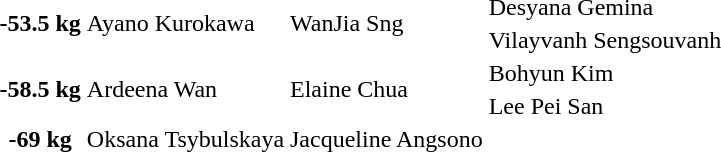<table>
<tr>
<th scope=row rowspan=2>-53.5 kg</th>
<td rowspan=2> Ayano Kurokawa</td>
<td rowspan=2> WanJia Sng</td>
<td> Desyana Gemina</td>
</tr>
<tr>
<td> Vilayvanh Sengsouvanh</td>
</tr>
<tr>
<th scope=row rowspan=2>-58.5 kg</th>
<td rowspan=2> Ardeena Wan</td>
<td rowspan=2> Elaine Chua</td>
<td> Bohyun Kim</td>
</tr>
<tr>
<td> Lee Pei San</td>
</tr>
<tr>
<th scope=row rowspan=2>-69 kg</th>
<td rowspan=2> Oksana Tsybulskaya</td>
<td rowspan=2> Jacqueline Angsono</td>
<td></td>
</tr>
<tr>
<td></td>
</tr>
<tr>
</tr>
<tr>
</tr>
</table>
